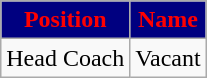<table class="wikitable">
<tr>
<th style="background:#000080;color:red;">Position</th>
<th style="background:#000080;color:red;">Name</th>
</tr>
<tr>
<td>Head Coach</td>
<td> Vacant</td>
</tr>
</table>
